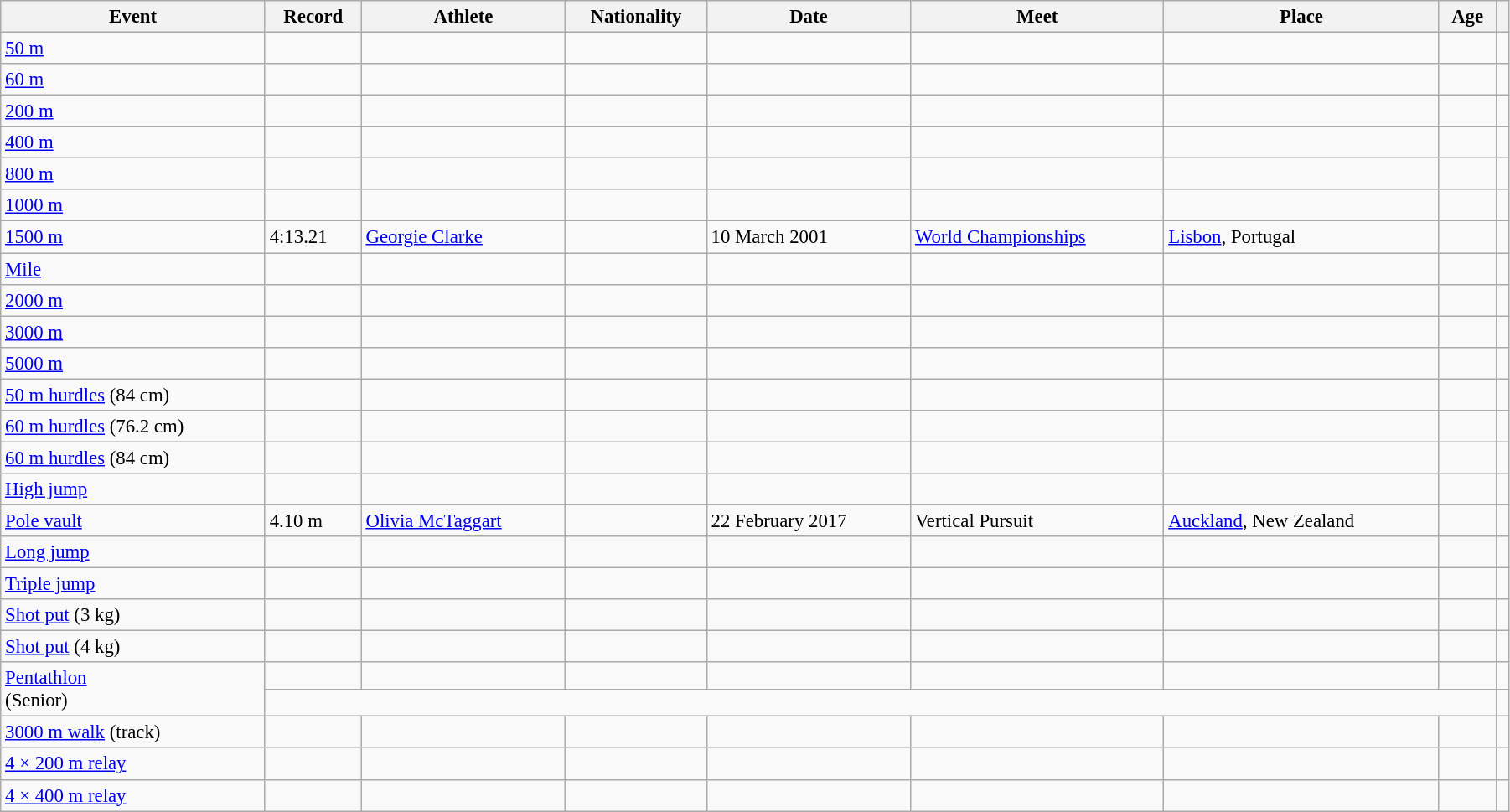<table class=wikitable style="width: 95%; font-size: 95%;">
<tr>
<th>Event</th>
<th>Record</th>
<th>Athlete</th>
<th>Nationality</th>
<th>Date</th>
<th>Meet</th>
<th>Place</th>
<th>Age</th>
<th></th>
</tr>
<tr>
<td><a href='#'>50 m</a></td>
<td></td>
<td></td>
<td></td>
<td></td>
<td></td>
<td></td>
<td></td>
<td></td>
</tr>
<tr>
<td><a href='#'>60 m</a></td>
<td></td>
<td></td>
<td></td>
<td></td>
<td></td>
<td></td>
<td></td>
<td></td>
</tr>
<tr>
<td><a href='#'>200 m</a></td>
<td></td>
<td></td>
<td></td>
<td></td>
<td></td>
<td></td>
<td></td>
<td></td>
</tr>
<tr>
<td><a href='#'>400 m</a></td>
<td></td>
<td></td>
<td></td>
<td></td>
<td></td>
<td></td>
<td></td>
<td></td>
</tr>
<tr>
<td><a href='#'>800 m</a></td>
<td></td>
<td></td>
<td></td>
<td></td>
<td></td>
<td></td>
<td></td>
<td></td>
</tr>
<tr>
<td><a href='#'>1000 m</a></td>
<td></td>
<td></td>
<td></td>
<td></td>
<td></td>
<td></td>
<td></td>
<td></td>
</tr>
<tr>
<td><a href='#'>1500 m</a></td>
<td>4:13.21</td>
<td><a href='#'>Georgie Clarke</a></td>
<td></td>
<td>10 March 2001</td>
<td><a href='#'>World Championships</a></td>
<td><a href='#'>Lisbon</a>, Portugal</td>
<td></td>
<td></td>
</tr>
<tr>
<td><a href='#'>Mile</a></td>
<td></td>
<td></td>
<td></td>
<td></td>
<td></td>
<td></td>
<td></td>
<td></td>
</tr>
<tr>
<td><a href='#'>2000 m</a></td>
<td></td>
<td></td>
<td></td>
<td></td>
<td></td>
<td></td>
<td></td>
<td></td>
</tr>
<tr>
<td><a href='#'>3000 m</a></td>
<td></td>
<td></td>
<td></td>
<td></td>
<td></td>
<td></td>
<td></td>
<td></td>
</tr>
<tr>
<td><a href='#'>5000 m</a></td>
<td></td>
<td></td>
<td></td>
<td></td>
<td></td>
<td></td>
<td></td>
<td></td>
</tr>
<tr>
<td><a href='#'>50 m hurdles</a> (84 cm)</td>
<td></td>
<td></td>
<td></td>
<td></td>
<td></td>
<td></td>
<td></td>
<td></td>
</tr>
<tr>
<td><a href='#'>60 m hurdles</a> (76.2 cm)</td>
<td></td>
<td></td>
<td></td>
<td></td>
<td></td>
<td></td>
<td></td>
<td></td>
</tr>
<tr>
<td><a href='#'>60 m hurdles</a> (84 cm)</td>
<td></td>
<td></td>
<td></td>
<td></td>
<td></td>
<td></td>
<td></td>
<td></td>
</tr>
<tr>
<td><a href='#'>High jump</a></td>
<td></td>
<td></td>
<td></td>
<td></td>
<td></td>
<td></td>
<td></td>
<td></td>
</tr>
<tr>
<td><a href='#'>Pole vault</a></td>
<td>4.10 m</td>
<td><a href='#'>Olivia McTaggart</a></td>
<td></td>
<td>22 February 2017</td>
<td>Vertical Pursuit</td>
<td><a href='#'>Auckland</a>, New Zealand</td>
<td></td>
<td></td>
</tr>
<tr>
<td><a href='#'>Long jump</a></td>
<td></td>
<td></td>
<td></td>
<td></td>
<td></td>
<td></td>
<td></td>
<td></td>
</tr>
<tr>
<td><a href='#'>Triple jump</a></td>
<td></td>
<td></td>
<td></td>
<td></td>
<td></td>
<td></td>
<td></td>
<td></td>
</tr>
<tr>
<td><a href='#'>Shot put</a> (3 kg)</td>
<td></td>
<td></td>
<td></td>
<td></td>
<td></td>
<td></td>
<td></td>
<td></td>
</tr>
<tr>
<td><a href='#'>Shot put</a> (4 kg)</td>
<td></td>
<td></td>
<td></td>
<td></td>
<td></td>
<td></td>
<td></td>
<td></td>
</tr>
<tr>
<td rowspan=2><a href='#'>Pentathlon</a> <br>(Senior)</td>
<td></td>
<td></td>
<td></td>
<td></td>
<td></td>
<td></td>
<td></td>
<td></td>
</tr>
<tr>
<td colspan=7></td>
<td></td>
</tr>
<tr>
<td><a href='#'>3000 m walk</a> (track)</td>
<td></td>
<td></td>
<td></td>
<td></td>
<td></td>
<td></td>
<td></td>
<td></td>
</tr>
<tr>
<td><a href='#'>4 × 200 m relay</a></td>
<td></td>
<td></td>
<td></td>
<td></td>
<td></td>
<td></td>
<td></td>
<td></td>
</tr>
<tr>
<td><a href='#'>4 × 400 m relay</a></td>
<td></td>
<td></td>
<td></td>
<td></td>
<td></td>
<td></td>
<td></td>
<td></td>
</tr>
</table>
